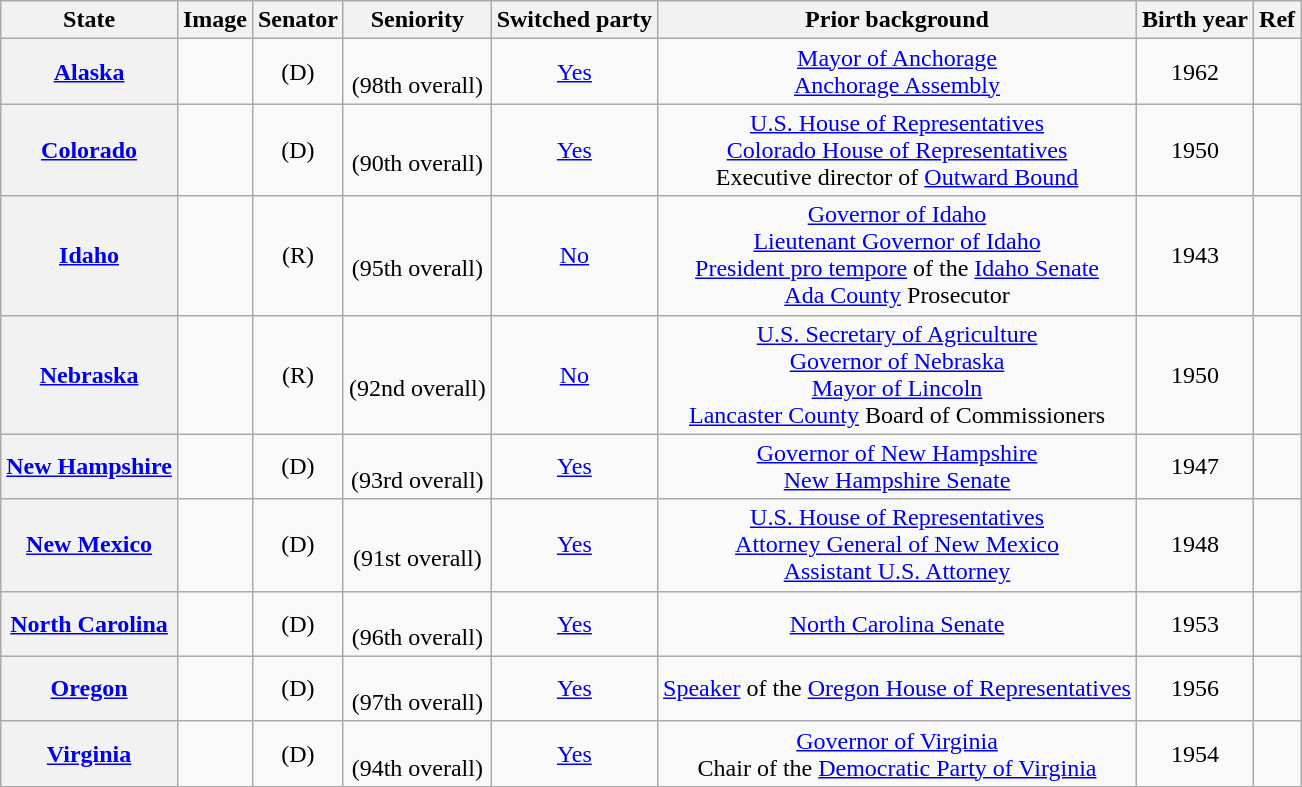<table class="sortable wikitable" style="text-align:center">
<tr>
<th>State</th>
<th>Image</th>
<th>Senator</th>
<th>Seniority</th>
<th>Switched party</th>
<th>Prior background</th>
<th>Birth year</th>
<th>Ref</th>
</tr>
<tr>
<th><a href='#'>Alaska</a></th>
<td></td>
<td> (D)</td>
<td><br>(98th overall)</td>
<td><a href='#'>Yes</a><br></td>
<td><a href='#'>Mayor of Anchorage</a><br><a href='#'>Anchorage Assembly</a></td>
<td>1962</td>
<td></td>
</tr>
<tr>
<th><a href='#'>Colorado</a></th>
<td></td>
<td> (D)</td>
<td><br>(90th overall)</td>
<td><a href='#'>Yes</a><br></td>
<td><a href='#'>U.S. House of Representatives</a><br><a href='#'>Colorado House of Representatives</a><br>Executive director of <a href='#'>Outward Bound</a></td>
<td>1950</td>
<td></td>
</tr>
<tr>
<th><a href='#'>Idaho</a></th>
<td></td>
<td> (R)</td>
<td><br>(95th overall)</td>
<td><a href='#'>No</a><br></td>
<td><a href='#'>Governor of Idaho</a><br><a href='#'>Lieutenant Governor of Idaho</a><br><a href='#'>President pro tempore</a> of the <a href='#'>Idaho Senate</a><br><a href='#'>Ada County</a> Prosecutor</td>
<td>1943</td>
<td></td>
</tr>
<tr>
<th><a href='#'>Nebraska</a></th>
<td></td>
<td> (R)</td>
<td><br>(92nd overall)</td>
<td><a href='#'>No</a><br></td>
<td><a href='#'>U.S. Secretary of Agriculture</a><br><a href='#'>Governor of Nebraska</a><br><a href='#'>Mayor of Lincoln</a><br><a href='#'>Lancaster County</a> Board of Commissioners</td>
<td>1950</td>
<td></td>
</tr>
<tr>
<th><a href='#'>New Hampshire</a></th>
<td></td>
<td> (D)</td>
<td><br>(93rd overall)</td>
<td><a href='#'>Yes</a><br></td>
<td><a href='#'>Governor of New Hampshire</a><br><a href='#'>New Hampshire Senate</a></td>
<td>1947</td>
<td></td>
</tr>
<tr>
<th><a href='#'>New Mexico</a></th>
<td></td>
<td> (D)</td>
<td><br>(91st overall)</td>
<td><a href='#'>Yes</a><br></td>
<td><a href='#'>U.S. House of Representatives</a><br><a href='#'>Attorney General of New Mexico</a><br><a href='#'>Assistant U.S. Attorney</a></td>
<td>1948</td>
<td></td>
</tr>
<tr>
<th><a href='#'>North Carolina</a></th>
<td></td>
<td> (D)</td>
<td><br>(96th overall)</td>
<td><a href='#'>Yes</a><br></td>
<td><a href='#'>North Carolina Senate</a></td>
<td>1953</td>
<td></td>
</tr>
<tr>
<th><a href='#'>Oregon</a></th>
<td></td>
<td> (D)</td>
<td><br>(97th overall)</td>
<td><a href='#'>Yes</a><br></td>
<td><a href='#'>Speaker</a> of the <a href='#'>Oregon House of Representatives</a></td>
<td>1956</td>
<td></td>
</tr>
<tr>
<th><a href='#'>Virginia</a></th>
<td></td>
<td> (D)</td>
<td><br>(94th overall)</td>
<td><a href='#'>Yes</a><br></td>
<td><a href='#'>Governor of Virginia</a><br>Chair of the <a href='#'>Democratic Party of Virginia</a></td>
<td>1954</td>
<td></td>
</tr>
</table>
